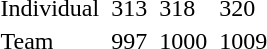<table>
<tr>
<td>Individual</td>
<td></td>
<td>313</td>
<td></td>
<td>318</td>
<td></td>
<td>320</td>
</tr>
<tr>
<td>Team</td>
<td></td>
<td>997</td>
<td></td>
<td>1000</td>
<td></td>
<td>1009</td>
</tr>
</table>
